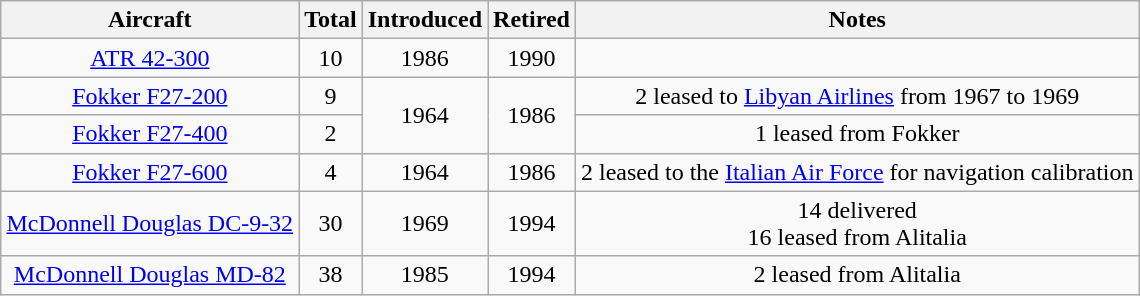<table class="wikitable" style="margin:0.5em auto; text-align:center">
<tr>
<th>Aircraft</th>
<th>Total</th>
<th>Introduced</th>
<th>Retired</th>
<th>Notes</th>
</tr>
<tr>
<td><a href='#'>ATR 42-300</a></td>
<td>10</td>
<td>1986</td>
<td>1990</td>
<td></td>
</tr>
<tr>
<td><a href='#'>Fokker F27-200</a></td>
<td>9</td>
<td rowspan=2>1964</td>
<td rowspan=2>1986</td>
<td>2 leased to <a href='#'>Libyan Airlines</a> from 1967 to 1969</td>
</tr>
<tr>
<td><a href='#'>Fokker F27-400</a></td>
<td>2</td>
<td>1 leased from Fokker</td>
</tr>
<tr>
<td><a href='#'>Fokker F27-600</a></td>
<td>4</td>
<td>1964</td>
<td>1986</td>
<td>2 leased to the <a href='#'>Italian Air Force</a> for navigation calibration</td>
</tr>
<tr>
<td><a href='#'>McDonnell Douglas DC-9-32</a></td>
<td>30</td>
<td>1969</td>
<td>1994</td>
<td>14 delivered <br>16 leased from Alitalia</td>
</tr>
<tr>
<td><a href='#'>McDonnell Douglas MD-82</a></td>
<td>38</td>
<td>1985</td>
<td>1994</td>
<td>2 leased from Alitalia</td>
</tr>
</table>
